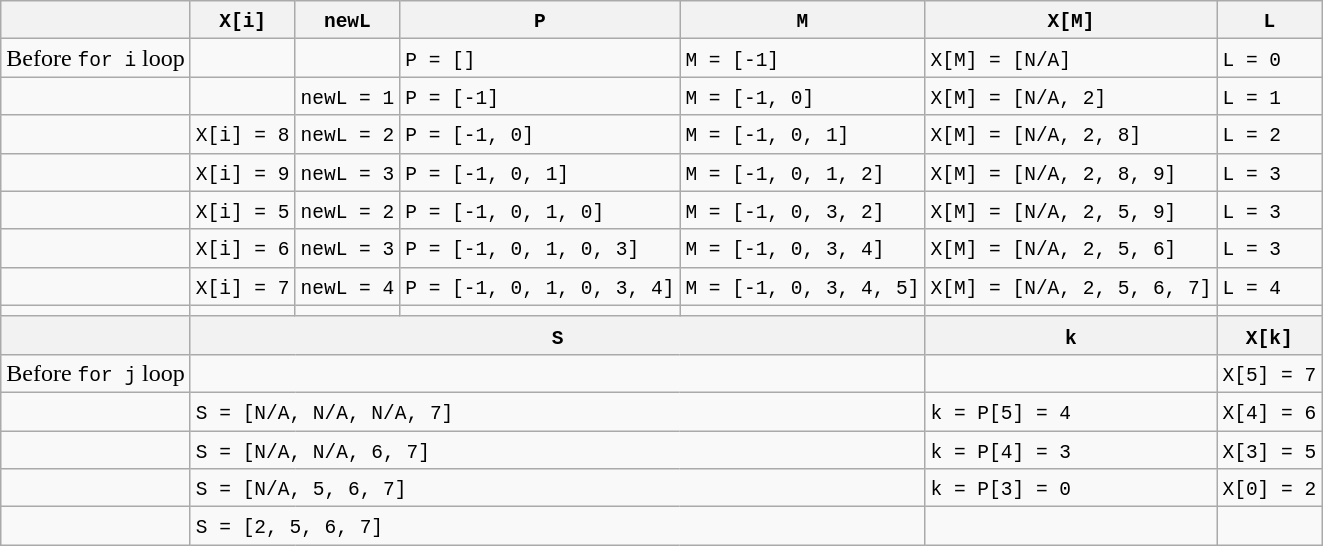<table class="wikitable">
<tr>
<th></th>
<th><code>X[i]</code></th>
<th><code>newL</code></th>
<th><code>P</code></th>
<th><code>M</code></th>
<th><code>X[M]</code></th>
<th><code>L</code></th>
</tr>
<tr>
<td>Before <code>for i</code> loop</td>
<td></td>
<td></td>
<td><code>P = []</code></td>
<td><code>M = [-1]</code></td>
<td><code>X[M] = [N/A]</code></td>
<td><code>L = 0</code></td>
</tr>
<tr>
<td></td>
<td></td>
<td><code>newL = 1</code></td>
<td><code>P = [-1]</code></td>
<td><code>M = [-1, 0]</code></td>
<td><code>X[M] = [N/A, 2]</code></td>
<td><code>L = 1</code></td>
</tr>
<tr>
<td></td>
<td><code>X[i] = 8</code></td>
<td><code>newL = 2</code></td>
<td><code>P = [-1, 0]</code></td>
<td><code>M = [-1, 0, 1]</code></td>
<td><code>X[M] = [N/A, 2, 8]</code></td>
<td><code>L = 2</code></td>
</tr>
<tr>
<td></td>
<td><code>X[i] = 9</code></td>
<td><code>newL = 3</code></td>
<td><code>P = [-1, 0, 1]</code></td>
<td><code>M = [-1, 0, 1, 2]</code></td>
<td><code>X[M] = [N/A, 2, 8, 9]</code></td>
<td><code>L = 3</code></td>
</tr>
<tr>
<td></td>
<td><code>X[i] = 5</code></td>
<td><code>newL = 2</code></td>
<td><code>P = [-1, 0, 1, 0]</code></td>
<td><code>M = [-1, 0, 3, 2]</code></td>
<td><code>X[M] = [N/A, 2, 5, 9]</code></td>
<td><code>L = 3</code></td>
</tr>
<tr>
<td></td>
<td><code>X[i] = 6</code></td>
<td><code>newL = 3</code></td>
<td><code>P = [-1, 0, 1, 0, 3]</code></td>
<td><code>M = [-1, 0, 3, 4]</code></td>
<td><code>X[M] = [N/A, 2, 5, 6]</code></td>
<td><code>L = 3</code></td>
</tr>
<tr>
<td></td>
<td><code>X[i] = 7</code></td>
<td><code>newL = 4</code></td>
<td><code>P = [-1, 0, 1, 0, 3, 4]</code></td>
<td><code>M = [-1, 0, 3, 4, 5]</code></td>
<td><code>X[M] = [N/A, 2, 5, 6, 7]</code></td>
<td><code>L = 4</code></td>
</tr>
<tr>
<td></td>
<td></td>
<td></td>
<td></td>
<td></td>
<td></td>
<td></td>
</tr>
<tr>
<th></th>
<th colspan=4><code>S</code></th>
<th><code>k</code></th>
<th><code>X[k]</code></th>
</tr>
<tr>
<td>Before <code>for j</code> loop</td>
<td colspan=4></td>
<td></td>
<td><code>X[5] = 7</code></td>
</tr>
<tr>
<td></td>
<td colspan=4><code>S = [N/A, N/A, N/A, 7]</code></td>
<td><code>k = P[5] = 4</code></td>
<td><code>X[4] = 6</code></td>
</tr>
<tr>
<td></td>
<td colspan=4><code>S = [N/A, N/A, 6, 7]</code></td>
<td><code>k = P[4] = 3</code></td>
<td><code>X[3] = 5</code></td>
</tr>
<tr>
<td></td>
<td colspan=4><code>S = [N/A, 5, 6, 7]</code></td>
<td><code>k = P[3] = 0</code></td>
<td><code>X[0] = 2</code></td>
</tr>
<tr>
<td></td>
<td colspan=4><code>S = [2, 5, 6, 7]</code></td>
<td></td>
<td></td>
</tr>
</table>
